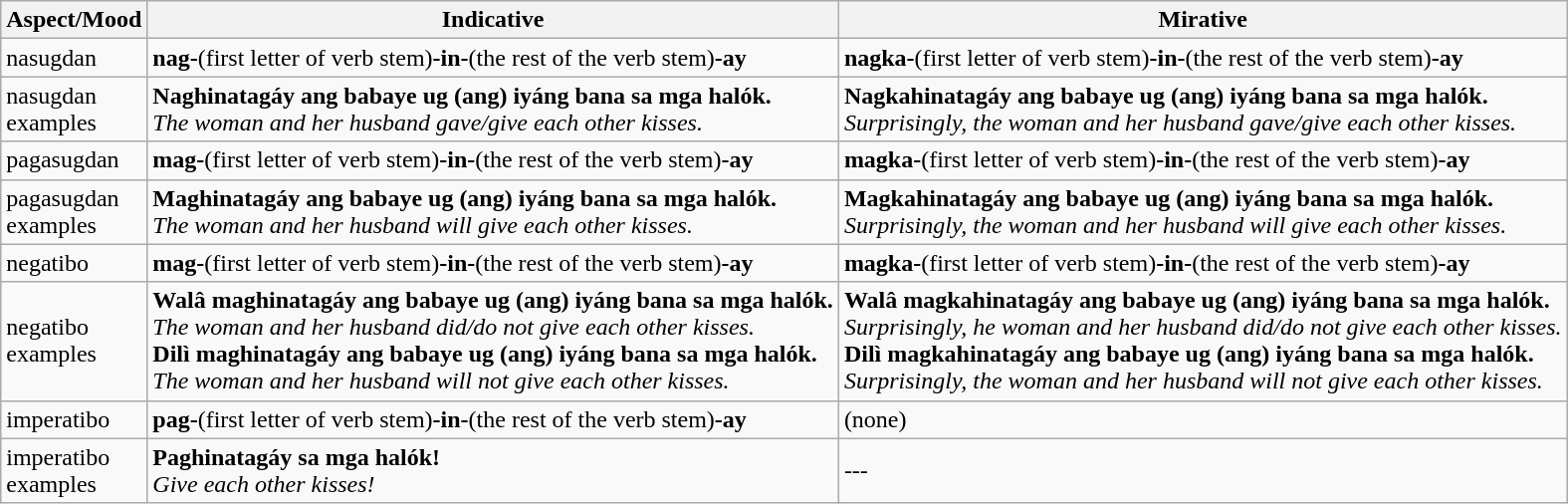<table class="wikitable">
<tr>
<th>Aspect/Mood</th>
<th>Indicative</th>
<th>Mirative</th>
</tr>
<tr>
<td>nasugdan</td>
<td><strong>nag-</strong>(first letter of verb stem)<strong>-in-</strong>(the rest of the verb stem)<strong>-ay</strong></td>
<td><strong>nagka-</strong>(first letter of verb stem)<strong>-in-</strong>(the rest of the verb stem)<strong>-ay</strong></td>
</tr>
<tr>
<td>nasugdan<br>examples</td>
<td><strong>Naghinatagáy ang babaye ug (ang) iyáng bana sa mga halók.</strong><br><em>The woman and her husband gave/give each other kisses.</em></td>
<td><strong>Nagkahinatagáy ang babaye ug (ang) iyáng bana sa mga halók.</strong><br><em>Surprisingly, the woman and her husband gave/give each other kisses.</em></td>
</tr>
<tr>
<td>pagasugdan</td>
<td><strong>mag-</strong>(first letter of verb stem)<strong>-in-</strong>(the rest of the verb stem)<strong>-ay</strong></td>
<td><strong>magka-</strong>(first letter of verb stem)<strong>-in-</strong>(the rest of the verb stem)<strong>-ay</strong></td>
</tr>
<tr>
<td>pagasugdan<br>examples</td>
<td><strong>Maghinatagáy ang babaye ug (ang) iyáng bana sa mga halók.</strong><br><em>The woman and her husband will give each other kisses.</em></td>
<td><strong>Magkahinatagáy ang babaye ug (ang) iyáng bana sa mga halók.</strong><br><em>Surprisingly, the woman and her husband will give each other kisses.</em></td>
</tr>
<tr>
<td>negatibo</td>
<td><strong>mag-</strong>(first letter of verb stem)<strong>-in-</strong>(the rest of the verb stem)<strong>-ay</strong></td>
<td><strong>magka-</strong>(first letter of verb stem)<strong>-in-</strong>(the rest of the verb stem)<strong>-ay</strong></td>
</tr>
<tr>
<td>negatibo<br>examples</td>
<td><strong>Walâ maghinatagáy ang babaye ug (ang) iyáng bana sa mga halók.</strong><br><em>The woman and her husband did/do not give each other kisses.</em><br><strong>Dilì maghinatagáy ang babaye ug (ang) iyáng bana sa mga halók.</strong><br><em>The woman and her husband will not give each other kisses.</em></td>
<td><strong>Walâ magkahinatagáy ang babaye ug (ang) iyáng bana sa mga halók.</strong><br><em>Surprisingly, he woman and her husband did/do not give each other kisses.</em><br><strong>Dilì magkahinatagáy ang babaye ug (ang) iyáng bana sa mga halók.</strong><br><em>Surprisingly, the woman and her husband will not give each other kisses.</em></td>
</tr>
<tr>
<td>imperatibo</td>
<td><strong>pag-</strong>(first letter of verb stem)<strong>-in-</strong>(the rest of the verb stem)<strong>-ay</strong></td>
<td>(none)</td>
</tr>
<tr>
<td>imperatibo<br>examples</td>
<td><strong>Paghinatagáy sa mga halók!</strong><br><em>Give each other kisses!</em></td>
<td>---</td>
</tr>
</table>
